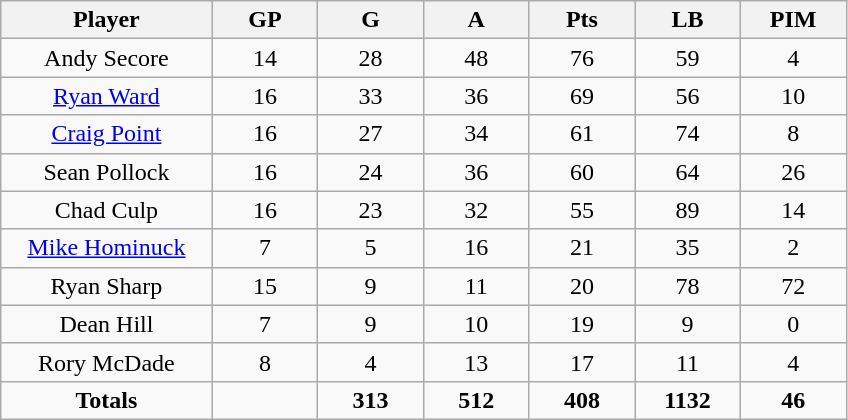<table class="wikitable sortable">
<tr align=center>
<th width="20%">Player</th>
<th width="10%">GP</th>
<th width="10%">G</th>
<th width="10%">A</th>
<th width="10%">Pts</th>
<th width="10%">LB</th>
<th width="10%">PIM</th>
</tr>
<tr align=center>
<td>Andy Secore</td>
<td>14</td>
<td>28</td>
<td>48</td>
<td>76</td>
<td>59</td>
<td>4</td>
</tr>
<tr align=center>
<td><a href='#'>Ryan Ward</a></td>
<td>16</td>
<td>33</td>
<td>36</td>
<td>69</td>
<td>56</td>
<td>10</td>
</tr>
<tr align=center>
<td><a href='#'>Craig Point</a></td>
<td>16</td>
<td>27</td>
<td>34</td>
<td>61</td>
<td>74</td>
<td>8</td>
</tr>
<tr align=center>
<td>Sean Pollock</td>
<td>16</td>
<td>24</td>
<td>36</td>
<td>60</td>
<td>64</td>
<td>26</td>
</tr>
<tr align=center>
<td>Chad Culp</td>
<td>16</td>
<td>23</td>
<td>32</td>
<td>55</td>
<td>89</td>
<td>14</td>
</tr>
<tr align=center>
<td><a href='#'>Mike Hominuck</a></td>
<td>7</td>
<td>5</td>
<td>16</td>
<td>21</td>
<td>35</td>
<td>2</td>
</tr>
<tr align=center>
<td>Ryan Sharp</td>
<td>15</td>
<td>9</td>
<td>11</td>
<td>20</td>
<td>78</td>
<td>72</td>
</tr>
<tr align=center>
<td>Dean Hill</td>
<td>7</td>
<td>9</td>
<td>10</td>
<td>19</td>
<td>9</td>
<td>0</td>
</tr>
<tr align=center>
<td>Rory McDade</td>
<td>8</td>
<td>4</td>
<td>13</td>
<td>17</td>
<td>11</td>
<td>4</td>
</tr>
<tr align=center>
<td><strong>Totals</strong></td>
<td></td>
<td><strong>313</strong></td>
<td><strong>512</strong></td>
<td><strong>408</strong></td>
<td><strong>1132</strong></td>
<td><strong>46</strong></td>
</tr>
</table>
